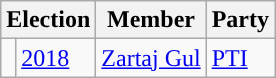<table class="wikitable">
<tr>
<th colspan="2">Election</th>
<th>Member</th>
<th>Party</th>
</tr>
<tr>
<td style="background-color: "></td>
<td><a href='#'>2018</a></td>
<td><a href='#'>Zartaj Gul</a></td>
<td><a href='#'>PTI</a></td>
</tr>
</table>
